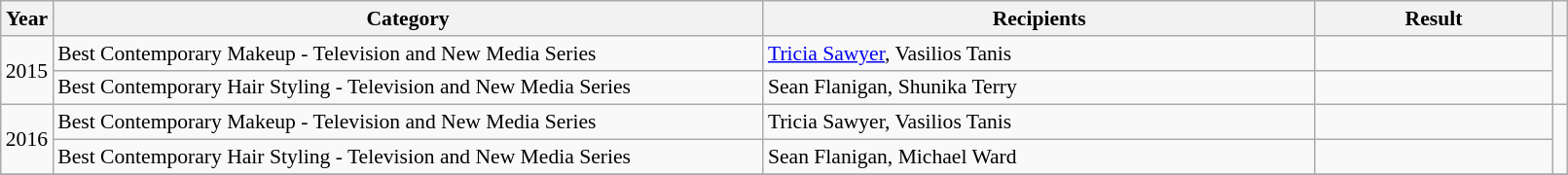<table class="wikitable plainrowheaders" style="font-size: 90%" width=85%>
<tr>
<th scope="col" style="width:2%;">Year</th>
<th scope="col" style="width:45%;">Category</th>
<th scope="col" style="width:35%;">Recipients</th>
<th scope="col" style="width:15%;">Result</th>
<th scope="col" class="unsortable" style="width:1%;"></th>
</tr>
<tr>
<td rowspan=2>2015</td>
<td>Best Contemporary Makeup - Television and New Media Series</td>
<td><a href='#'>Tricia Sawyer</a>, Vasilios Tanis</td>
<td></td>
<td rowspan=2 style="text-align:center;"></td>
</tr>
<tr>
<td>Best Contemporary Hair Styling - Television and New Media Series</td>
<td>Sean Flanigan, Shunika Terry</td>
<td></td>
</tr>
<tr>
<td rowspan=2>2016</td>
<td>Best Contemporary Makeup - Television and New Media Series</td>
<td>Tricia Sawyer, Vasilios Tanis</td>
<td></td>
<td rowspan=2 style="text-align:center;"></td>
</tr>
<tr>
<td>Best Contemporary Hair Styling - Television and New Media Series</td>
<td>Sean Flanigan, Michael Ward</td>
<td></td>
</tr>
<tr>
</tr>
</table>
